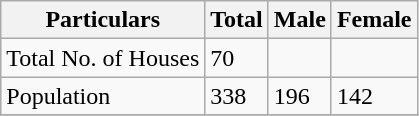<table class="wikitable sortable">
<tr>
<th>Particulars</th>
<th>Total</th>
<th>Male</th>
<th>Female</th>
</tr>
<tr>
<td>Total No. of Houses</td>
<td>70</td>
<td></td>
<td></td>
</tr>
<tr>
<td>Population</td>
<td>338</td>
<td>196</td>
<td>142</td>
</tr>
<tr>
</tr>
</table>
